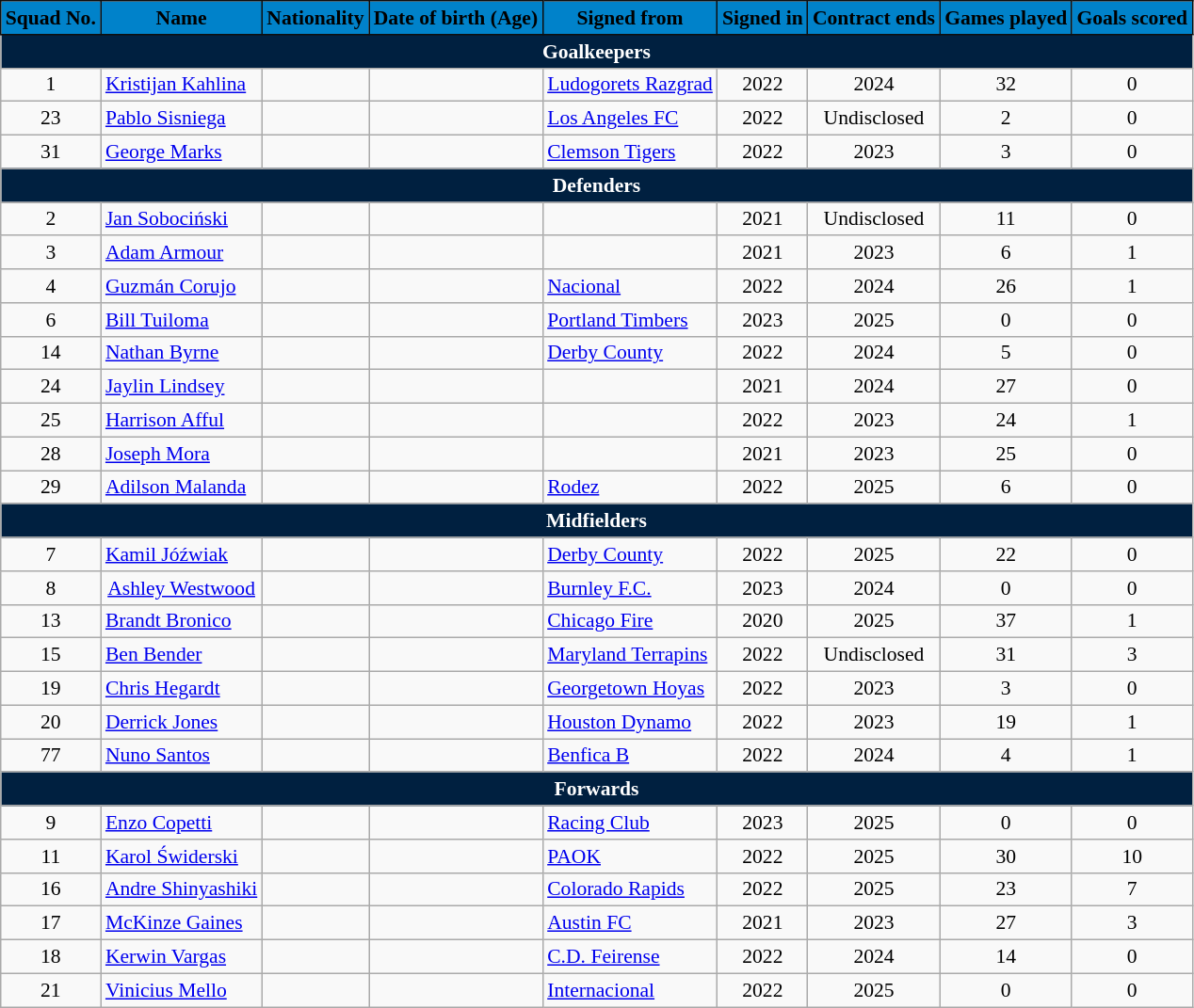<table class="wikitable" style="text-align:center; font-size:90%;">
<tr>
<th style="background:#0082CA; color:#000000;  border:1px solid #0e0e0e; text-align:center;">Squad No.</th>
<th style="background:#0082CA; color:#000000;  border:1px solid #0e0e0e; text-align:center;">Name</th>
<th style="background:#0082CA; color:#000000;  border:1px solid #0e0e0e; text-align:center;">Nationality</th>
<th style="background:#0082CA; color:#000000;  border:1px solid #0e0e0e; text-align:center;">Date of birth (Age)</th>
<th style="background:#0082CA; color:#000000;  border:1px solid #0e0e0e; text-align:center;">Signed from</th>
<th style="background:#0082CA; color:#000000;  border:1px solid #0e0e0e; text-align:center;">Signed in</th>
<th style="background:#0082CA; color:#000000;  border:1px solid #0e0e0e; text-align:center;">Contract ends</th>
<th style="background:#0082CA; color:#000000;  border:1px solid #0e0e0e; text-align:center;">Games played</th>
<th style="background:#0082CA; color:#000000;  border:1px solid #0e0e0e; text-align:center;">Goals scored</th>
</tr>
<tr>
<th colspan="9" style="background:#002040; color:white; text-align:center;">Goalkeepers</th>
</tr>
<tr>
<td align="center">1</td>
<td align="left"><a href='#'>Kristijan Kahlina</a></td>
<td></td>
<td></td>
<td align="left"> <a href='#'>Ludogorets Razgrad</a></td>
<td>2022</td>
<td>2024 </td>
<td>32</td>
<td>0</td>
</tr>
<tr>
<td align="center">23</td>
<td align="left"><a href='#'>Pablo Sisniega</a></td>
<td></td>
<td></td>
<td align="left"> <a href='#'>Los Angeles FC</a></td>
<td>2022</td>
<td>Undisclosed</td>
<td>2</td>
<td>0</td>
</tr>
<tr>
<td align="center">31</td>
<td align="left"><a href='#'>George Marks</a></td>
<td></td>
<td></td>
<td align="left"> <a href='#'>Clemson Tigers</a></td>
<td>2022</td>
<td>2023 </td>
<td>3</td>
<td>0</td>
</tr>
<tr>
<th colspan="9" style="background:#002040; color:white; text-align:center;">Defenders</th>
</tr>
<tr>
<td align="center">2</td>
<td align="left"><a href='#'>Jan Sobociński</a></td>
<td></td>
<td></td>
<td align="left"></td>
<td>2021</td>
<td>Undisclosed</td>
<td>11</td>
<td>0</td>
</tr>
<tr>
<td align="center">3</td>
<td align="left"><a href='#'>Adam Armour</a></td>
<td></td>
<td></td>
<td align="left"></td>
<td>2021</td>
<td>2023 </td>
<td>6</td>
<td>1</td>
</tr>
<tr>
<td align="center">4</td>
<td align="left"><a href='#'>Guzmán Corujo</a></td>
<td></td>
<td></td>
<td align="left"> <a href='#'>Nacional</a></td>
<td>2022</td>
<td>2024 </td>
<td>26</td>
<td>1</td>
</tr>
<tr>
<td>6</td>
<td align="left"><a href='#'>Bill Tuiloma</a></td>
<td></td>
<td></td>
<td align="left"> <a href='#'>Portland Timbers</a></td>
<td>2023</td>
<td>2025</td>
<td>0</td>
<td>0</td>
</tr>
<tr>
<td align="center">14</td>
<td align="left"><a href='#'>Nathan Byrne</a></td>
<td></td>
<td></td>
<td align="left"> <a href='#'>Derby County</a></td>
<td>2022</td>
<td>2024</td>
<td>5</td>
<td>0</td>
</tr>
<tr>
<td align="center">24</td>
<td align="left"><a href='#'>Jaylin Lindsey</a></td>
<td></td>
<td></td>
<td align="left"></td>
<td>2021</td>
<td>2024 </td>
<td>27</td>
<td>0</td>
</tr>
<tr>
<td align="center">25</td>
<td align="left"><a href='#'>Harrison Afful</a></td>
<td></td>
<td></td>
<td align="left"></td>
<td>2022</td>
<td>2023 </td>
<td>24</td>
<td>1</td>
</tr>
<tr>
<td align="center">28</td>
<td align="left"><a href='#'>Joseph Mora</a></td>
<td></td>
<td></td>
<td align="left"></td>
<td>2021</td>
<td>2023 </td>
<td>25</td>
<td>0</td>
</tr>
<tr>
<td align="center">29</td>
<td align="left"><a href='#'>Adilson Malanda</a></td>
<td></td>
<td></td>
<td align="left"> <a href='#'>Rodez</a></td>
<td>2022</td>
<td>2025</td>
<td>6</td>
<td>0</td>
</tr>
<tr>
<th colspan="9" style="background:#002040; color:white; text-align:center;">Midfielders</th>
</tr>
<tr>
<td align="center">7</td>
<td align="left"><a href='#'>Kamil Jóźwiak</a></td>
<td></td>
<td></td>
<td align="left"> <a href='#'>Derby County</a></td>
<td>2022</td>
<td>2025 </td>
<td>22</td>
<td>0</td>
</tr>
<tr>
<td>8</td>
<td><a href='#'>Ashley Westwood</a></td>
<td></td>
<td></td>
<td align="left"> <a href='#'>Burnley F.C.</a></td>
<td>2023</td>
<td>2024 </td>
<td>0</td>
<td>0</td>
</tr>
<tr>
<td align="center">13</td>
<td align="left"><a href='#'>Brandt Bronico</a></td>
<td></td>
<td></td>
<td align="left"> <a href='#'>Chicago Fire</a></td>
<td>2020</td>
<td>2025 </td>
<td>37</td>
<td>1</td>
</tr>
<tr>
<td align="center">15</td>
<td align="left"><a href='#'>Ben Bender</a></td>
<td></td>
<td></td>
<td align="left"> <a href='#'>Maryland Terrapins</a></td>
<td>2022</td>
<td>Undisclosed</td>
<td>31</td>
<td>3</td>
</tr>
<tr>
<td align="center">19</td>
<td align="left"><a href='#'>Chris Hegardt</a></td>
<td></td>
<td></td>
<td align="left"> <a href='#'>Georgetown Hoyas</a></td>
<td>2022</td>
<td>2023 </td>
<td>3</td>
<td>0</td>
</tr>
<tr>
<td align="center">20</td>
<td align="left"><a href='#'>Derrick Jones</a></td>
<td></td>
<td></td>
<td align="left"> <a href='#'>Houston Dynamo</a></td>
<td>2022</td>
<td>2023 </td>
<td>19</td>
<td>1</td>
</tr>
<tr>
<td align="center">77</td>
<td align="left"><a href='#'>Nuno Santos</a></td>
<td></td>
<td></td>
<td align="left"> <a href='#'>Benfica B</a></td>
<td>2022</td>
<td>2024 </td>
<td>4</td>
<td>1</td>
</tr>
<tr>
<th colspan="9" style="background:#002040; color:white; text-align:center;">Forwards</th>
</tr>
<tr>
<td>9</td>
<td align="left"><a href='#'>Enzo Copetti</a></td>
<td></td>
<td></td>
<td align="left"> <a href='#'>Racing Club</a></td>
<td>2023</td>
<td>2025 </td>
<td>0</td>
<td>0</td>
</tr>
<tr>
<td align="center">11</td>
<td align="left"><a href='#'>Karol Świderski</a></td>
<td></td>
<td></td>
<td align="left"> <a href='#'>PAOK</a></td>
<td>2022</td>
<td>2025 </td>
<td>30</td>
<td>10</td>
</tr>
<tr>
<td align="center">16</td>
<td align="left"><a href='#'>Andre Shinyashiki</a></td>
<td></td>
<td></td>
<td align="left"> <a href='#'>Colorado Rapids</a></td>
<td>2022</td>
<td>2025 </td>
<td>23</td>
<td>7</td>
</tr>
<tr>
<td align="center">17</td>
<td align="left"><a href='#'>McKinze Gaines</a></td>
<td></td>
<td></td>
<td align="left"> <a href='#'>Austin FC</a></td>
<td>2021</td>
<td>2023 </td>
<td>27</td>
<td>3</td>
</tr>
<tr>
<td align="center">18</td>
<td align="left"><a href='#'>Kerwin Vargas</a></td>
<td></td>
<td></td>
<td align="left"> <a href='#'>C.D. Feirense</a></td>
<td>2022</td>
<td>2024 </td>
<td>14</td>
<td>0</td>
</tr>
<tr>
<td align="center">21</td>
<td align="left"><a href='#'>Vinicius Mello</a></td>
<td></td>
<td></td>
<td align="left"> <a href='#'>Internacional</a></td>
<td>2022</td>
<td>2025 </td>
<td>0</td>
<td>0</td>
</tr>
</table>
